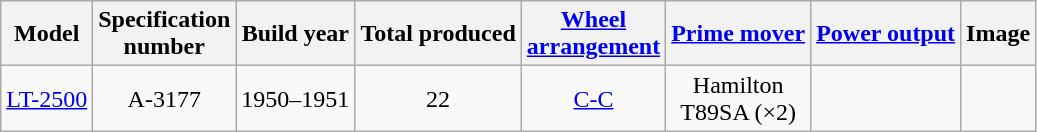<table class="wikitable">
<tr>
<th>Model</th>
<th>Specification<br>number</th>
<th>Build year</th>
<th>Total produced</th>
<th><a href='#'>Wheel<br>arrangement</a></th>
<th><a href='#'>Prime mover</a></th>
<th><a href='#'>Power output</a></th>
<th>Image</th>
</tr>
<tr style=text-align:center>
<td><a href='#'>LT-2500</a></td>
<td>A-3177</td>
<td>1950–1951</td>
<td>22</td>
<td><a href='#'>C-C</a></td>
<td>Hamilton<br>T89SA (×2)</td>
<td></td>
<td></td>
</tr>
</table>
